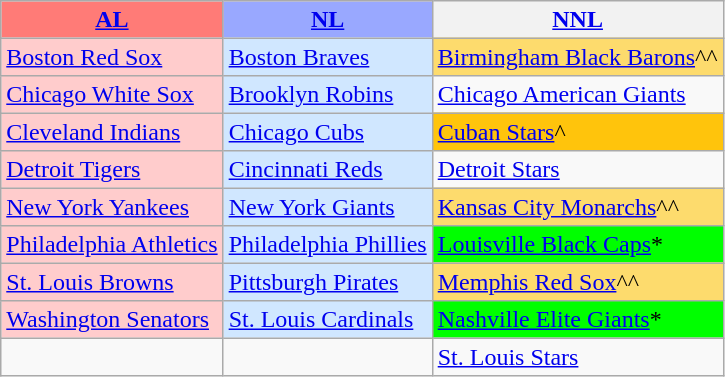<table class="wikitable" style="font-size:100%;line-height:1.1;">
<tr>
<th style="background-color: #FF7B77;"><a href='#'>AL</a></th>
<th style="background-color: #99A8FF;"><a href='#'>NL</a></th>
<th><a href='#'>NNL</a></th>
</tr>
<tr>
<td style="background-color: #FFCCCC;"><a href='#'>Boston Red Sox</a></td>
<td style="background-color: #D0E7FF;"><a href='#'>Boston Braves</a></td>
<td style="background-color: #FDDB6D;"><a href='#'>Birmingham Black Barons</a>^^</td>
</tr>
<tr>
<td style="background-color: #FFCCCC;"><a href='#'>Chicago White Sox</a></td>
<td style="background-color: #D0E7FF;"><a href='#'>Brooklyn Robins</a></td>
<td><a href='#'>Chicago American Giants</a></td>
</tr>
<tr>
<td style="background-color: #FFCCCC;"><a href='#'>Cleveland Indians</a></td>
<td style="background-color: #D0E7FF;"><a href='#'>Chicago Cubs</a></td>
<td style="background-color: #FFC40C;"><a href='#'>Cuban Stars</a>^</td>
</tr>
<tr>
<td style="background-color: #FFCCCC;"><a href='#'>Detroit Tigers</a></td>
<td style="background-color: #D0E7FF;"><a href='#'>Cincinnati Reds</a></td>
<td><a href='#'>Detroit Stars</a></td>
</tr>
<tr>
<td style="background-color: #FFCCCC;"><a href='#'>New York Yankees</a></td>
<td style="background-color: #D0E7FF;"><a href='#'>New York Giants</a></td>
<td style="background-color: #FDDB6D;"><a href='#'>Kansas City Monarchs</a>^^</td>
</tr>
<tr>
<td style="background-color: #FFCCCC;"><a href='#'>Philadelphia Athletics</a></td>
<td style="background-color: #D0E7FF;"><a href='#'>Philadelphia Phillies</a></td>
<td style="background-color: #00FF00;"><a href='#'>Louisville Black Caps</a>*</td>
</tr>
<tr>
<td style="background-color: #FFCCCC;"><a href='#'>St. Louis Browns</a></td>
<td style="background-color: #D0E7FF;"><a href='#'>Pittsburgh Pirates</a></td>
<td style="background-color: #FDDB6D;"><a href='#'>Memphis Red Sox</a>^^</td>
</tr>
<tr>
<td style="background-color: #FFCCCC;"><a href='#'>Washington Senators</a></td>
<td style="background-color: #D0E7FF;"><a href='#'>St. Louis Cardinals</a></td>
<td style="background-color: #00FF00;"><a href='#'>Nashville Elite Giants</a>*</td>
</tr>
<tr>
<td></td>
<td></td>
<td><a href='#'>St. Louis Stars</a></td>
</tr>
</table>
